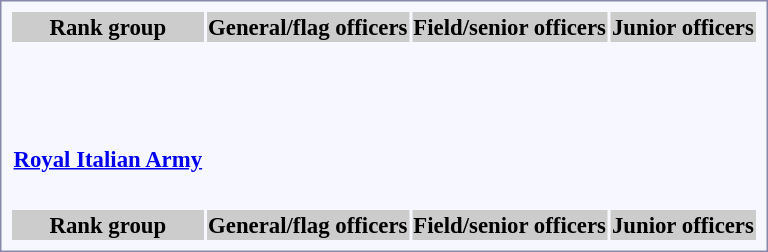<table style="border:1px solid #8888aa; background-color:#f7f8ff; padding:5px; font-size:95%; margin: 0px 12px 12px 0px; text-align:center;">
<tr style="background-color:#CCCCCC;">
<th>Rank group</th>
<th colspan=10>General/flag officers</th>
<th colspan=5>Field/senior officers</th>
<th colspan=6>Junior officers</th>
</tr>
<tr>
<td rowspan=2><strong></strong><br></td>
<td colspan=2 rowspan=2></td>
<td></td>
<td colspan=2 rowspan=2></td>
<td></td>
<td></td>
<td rowspan=2></td>
<td></td>
<td rowspan=2></td>
<td></td>
<td></td>
<td colspan=2></td>
<td></td>
<td></td>
<td colspan=2></td>
<td rowspan=2></td>
<td></td>
<td></td>
</tr>
<tr>
<td></td>
<td></td>
<td></td>
<td></td>
<td></td>
<td></td>
<td colspan=2></td>
<td></td>
<td></td>
<td colspan=2></td>
<td></td>
<td></td>
</tr>
<tr>
<td rowspan=2><strong></strong><br></td>
<td colspan=2 rowspan=2></td>
<td></td>
<td></td>
<td></td>
<td></td>
<td></td>
<td></td>
<td></td>
<td></td>
<td></td>
<td></td>
<td></td>
<td></td>
<td></td>
<td></td>
<td></td>
<td></td>
<td></td>
<td></td>
<td></td>
</tr>
<tr>
<td></td>
<td></td>
<td></td>
<td></td>
<td></td>
<td></td>
<td></td>
<td></td>
<td></td>
<td></td>
<td></td>
<td></td>
<td></td>
<td></td>
<td></td>
<td></td>
<td></td>
<td></td>
<td></td>
</tr>
<tr>
<td rowspan=2><strong></strong><br></td>
<td colspan=2></td>
<td></td>
<td rowspan=2></td>
<td></td>
<td></td>
<td colspan=2></td>
<td colspan=2></td>
<td colspan=2></td>
<td colspan=2></td>
<td></td>
<td rowspan=2></td>
<td colspan=2></td>
<td rowspan=2></td>
<td></td>
<td></td>
</tr>
<tr>
<td colspan=2></td>
<td></td>
<td></td>
<td></td>
<td colspan=2></td>
<td colspan=2></td>
<td colspan=2></td>
<td colspan=2></td>
<td></td>
<td colspan=2></td>
<td></td>
<td></td>
</tr>
<tr>
<td rowspan=2><strong> <a href='#'>Royal Italian Army</a></strong><br></td>
<td colspan=2></td>
<td></td>
<td rowspan=2></td>
<td></td>
<td></td>
<td colspan=2></td>
<td colspan=2></td>
<td></td>
<td></td>
<td colspan=2></td>
<td></td>
<td></td>
<td colspan=2></td>
<td></td>
<td></td>
<td></td>
</tr>
<tr>
<td colspan=2></td>
<td></td>
<td></td>
<td></td>
<td colspan=2></td>
<td colspan=2></td>
<td></td>
<td></td>
<td colspan=2></td>
<td></td>
<td></td>
<td colspan=2></td>
<td></td>
<td></td>
<td></td>
</tr>
<tr>
<td rowspan=2><strong></strong><br></td>
<td colspan=2></td>
<td></td>
<td rowspan=2></td>
<td></td>
<td></td>
<td colspan=2></td>
<td colspan=2></td>
<td></td>
<td></td>
<td colspan=2></td>
<td></td>
<td></td>
<td colspan=2></td>
<td></td>
<td></td>
<td></td>
</tr>
<tr>
<td colspan=2></td>
<td></td>
<td></td>
<td></td>
<td colspan=2></td>
<td colspan=2></td>
<td></td>
<td></td>
<td colspan=2></td>
<td></td>
<td></td>
<td colspan=2></td>
<td></td>
<td></td>
<td></td>
</tr>
<tr style="background-color:#CCCCCC;">
<th>Rank group</th>
<th colspan=10>General/flag officers</th>
<th colspan=5>Field/senior officers</th>
<th colspan=6>Junior officers</th>
</tr>
</table>
